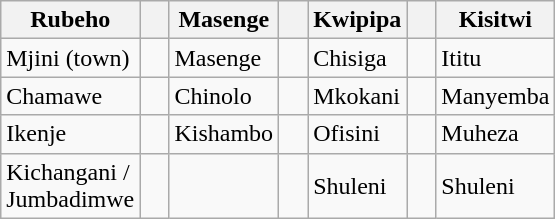<table class="wikitable" border=3>
<tr>
<th>Rubeho</th>
<th>   </th>
<th>Masenge</th>
<th>   </th>
<th>Kwipipa</th>
<th>   </th>
<th>Kisitwi</th>
</tr>
<tr>
<td>Mjini (town)</td>
<td>   </td>
<td>Masenge</td>
<td>   </td>
<td>Chisiga</td>
<td>   </td>
<td>Ititu</td>
</tr>
<tr>
<td>Chamawe</td>
<td>   </td>
<td>Chinolo</td>
<td>   </td>
<td>Mkokani</td>
<td>   </td>
<td>Manyemba</td>
</tr>
<tr>
<td>Ikenje</td>
<td>   </td>
<td>Kishambo</td>
<td>   </td>
<td>Ofisini</td>
<td>   </td>
<td>Muheza</td>
</tr>
<tr>
<td>Kichangani /<br>Jumbadimwe</td>
<td>   </td>
<td></td>
<td>   </td>
<td>Shuleni</td>
<td>   </td>
<td>Shuleni</td>
</tr>
</table>
